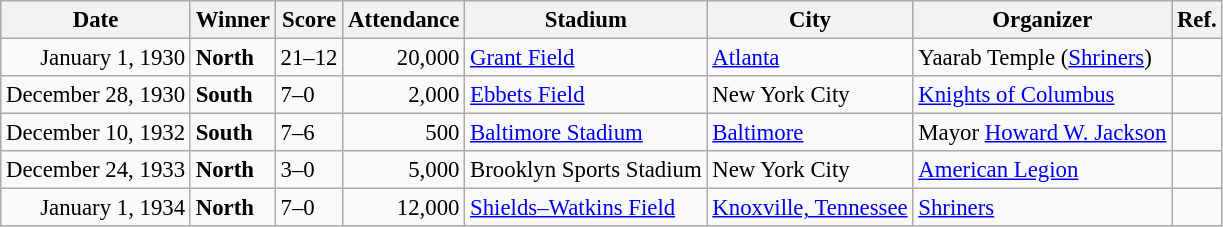<table class="wikitable" style="font-size: 95%;">
<tr>
<th>Date</th>
<th>Winner</th>
<th>Score</th>
<th>Attendance</th>
<th>Stadium</th>
<th>City</th>
<th>Organizer</th>
<th>Ref.</th>
</tr>
<tr>
<td style="text-align: right;">January 1, 1930</td>
<td><strong>North</strong></td>
<td>21–12</td>
<td style="text-align: right;">20,000</td>
<td><a href='#'>Grant Field</a></td>
<td><a href='#'>Atlanta</a></td>
<td>Yaarab Temple (<a href='#'>Shriners</a>)</td>
<td></td>
</tr>
<tr>
<td>December 28, 1930</td>
<td><strong>South</strong></td>
<td>7–0</td>
<td style="text-align: right;">2,000</td>
<td><a href='#'>Ebbets Field</a></td>
<td>New York City</td>
<td><a href='#'>Knights of Columbus</a></td>
<td></td>
</tr>
<tr>
<td>December 10, 1932</td>
<td><strong>South</strong></td>
<td>7–6</td>
<td style="text-align: right;">500</td>
<td><a href='#'>Baltimore Stadium</a></td>
<td><a href='#'>Baltimore</a></td>
<td>Mayor <a href='#'>Howard W. Jackson</a></td>
<td></td>
</tr>
<tr>
<td>December 24, 1933</td>
<td><strong>North</strong></td>
<td>3–0</td>
<td style="text-align: right;">5,000</td>
<td>Brooklyn Sports Stadium</td>
<td>New York City</td>
<td><a href='#'>American Legion</a></td>
<td></td>
</tr>
<tr>
<td style="text-align: right;">January 1, 1934</td>
<td><strong>North</strong></td>
<td>7–0</td>
<td style="text-align: right;">12,000</td>
<td><a href='#'>Shields–Watkins Field</a></td>
<td><a href='#'>Knoxville, Tennessee</a></td>
<td><a href='#'>Shriners</a></td>
<td></td>
</tr>
</table>
